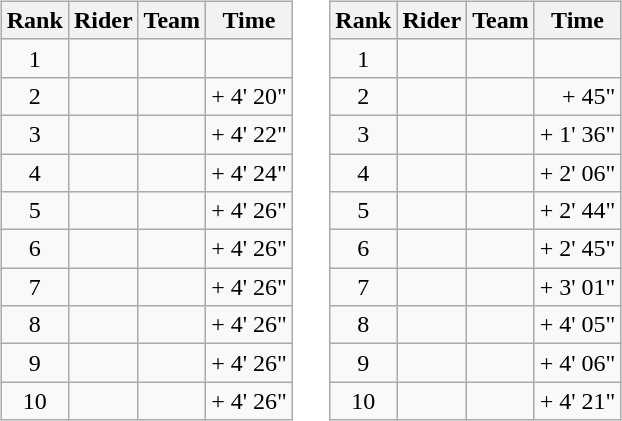<table>
<tr>
<td><br><table class="wikitable">
<tr>
<th scope="col">Rank</th>
<th scope="col">Rider</th>
<th scope="col">Team</th>
<th scope="col">Time</th>
</tr>
<tr>
<td style="text-align:center;">1</td>
<td></td>
<td></td>
<td style="text-align:right;"></td>
</tr>
<tr>
<td style="text-align:center;">2</td>
<td></td>
<td></td>
<td style="text-align:right;">+ 4' 20"</td>
</tr>
<tr>
<td style="text-align:center;">3</td>
<td></td>
<td></td>
<td style="text-align:right;">+ 4' 22"</td>
</tr>
<tr>
<td style="text-align:center;">4</td>
<td></td>
<td></td>
<td style="text-align:right;">+ 4' 24"</td>
</tr>
<tr>
<td style="text-align:center;">5</td>
<td></td>
<td></td>
<td style="text-align:right;">+ 4' 26"</td>
</tr>
<tr>
<td style="text-align:center;">6</td>
<td></td>
<td></td>
<td style="text-align:right;">+ 4' 26"</td>
</tr>
<tr>
<td style="text-align:center;">7</td>
<td></td>
<td></td>
<td style="text-align:right;">+ 4' 26"</td>
</tr>
<tr>
<td style="text-align:center;">8</td>
<td></td>
<td></td>
<td style="text-align:right;">+ 4' 26"</td>
</tr>
<tr>
<td style="text-align:center;">9</td>
<td></td>
<td></td>
<td style="text-align:right;">+ 4' 26"</td>
</tr>
<tr>
<td style="text-align:center;">10</td>
<td></td>
<td></td>
<td style="text-align:right;">+ 4' 26"</td>
</tr>
</table>
</td>
<td></td>
<td><br><table class="wikitable">
<tr>
<th scope="col">Rank</th>
<th scope="col">Rider</th>
<th scope="col">Team</th>
<th scope="col">Time</th>
</tr>
<tr>
<td style="text-align:center;">1</td>
<td> </td>
<td></td>
<td style="text-align:right;"></td>
</tr>
<tr>
<td style="text-align:center;">2</td>
<td></td>
<td></td>
<td style="text-align:right;">+ 45"</td>
</tr>
<tr>
<td style="text-align:center;">3</td>
<td></td>
<td></td>
<td style="text-align:right;">+ 1' 36"</td>
</tr>
<tr>
<td style="text-align:center;">4</td>
<td></td>
<td></td>
<td style="text-align:right;">+ 2' 06"</td>
</tr>
<tr>
<td style="text-align:center;">5</td>
<td></td>
<td></td>
<td style="text-align:right;">+ 2' 44"</td>
</tr>
<tr>
<td style="text-align:center;">6</td>
<td></td>
<td></td>
<td style="text-align:right;">+ 2' 45"</td>
</tr>
<tr>
<td style="text-align:center;">7</td>
<td></td>
<td></td>
<td style="text-align:right;">+ 3' 01"</td>
</tr>
<tr>
<td style="text-align:center;">8</td>
<td> </td>
<td></td>
<td style="text-align:right;">+ 4' 05"</td>
</tr>
<tr>
<td style="text-align:center;">9</td>
<td></td>
<td></td>
<td style="text-align:right;">+ 4' 06"</td>
</tr>
<tr>
<td style="text-align:center;">10</td>
<td></td>
<td></td>
<td style="text-align:right;">+ 4' 21"</td>
</tr>
</table>
</td>
</tr>
</table>
